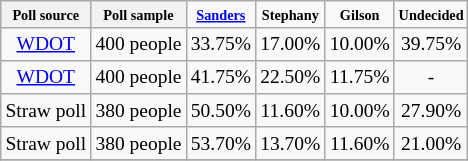<table class="wikitable" style="text-align:center;font-size:small;">
<tr>
<th style="font-size:88%"><small>Poll source</small></th>
<th style="font-size:88%"><small>Poll sample</small></th>
<td style="font-size:88%"><small><strong><a href='#'>Sanders</a></strong></small></td>
<td style="font-size:88%"><small><strong>Stephany</strong></small></td>
<td style="font-size:88%"><small><strong>Gilson</strong></small></td>
<td style="font-size:88%"><small><strong>Undecided</strong></small></td>
</tr>
<tr>
<td><a href='#'>WDOT</a></td>
<td>400 people</td>
<td>33.75%<em><strong></td>
<td>17.00%</td>
<td>10.00%</td>
<td>39.75%</td>
</tr>
<tr>
<td><a href='#'>WDOT</a></td>
<td>400 people</td>
<td>41.75%</em></strong></td>
<td>22.50%</td>
<td>11.75%</td>
<td>-</td>
</tr>
<tr>
<td>Straw poll</td>
<td>380 people</td>
<td>50.50%<em><strong></td>
<td>11.60%</td>
<td>10.00%</td>
<td>27.90%</td>
</tr>
<tr>
<td>Straw poll</td>
<td>380 people</td>
<td>53.70%</em></strong></td>
<td>13.70%</td>
<td>11.60%</td>
<td>21.00%</td>
</tr>
<tr>
</tr>
</table>
